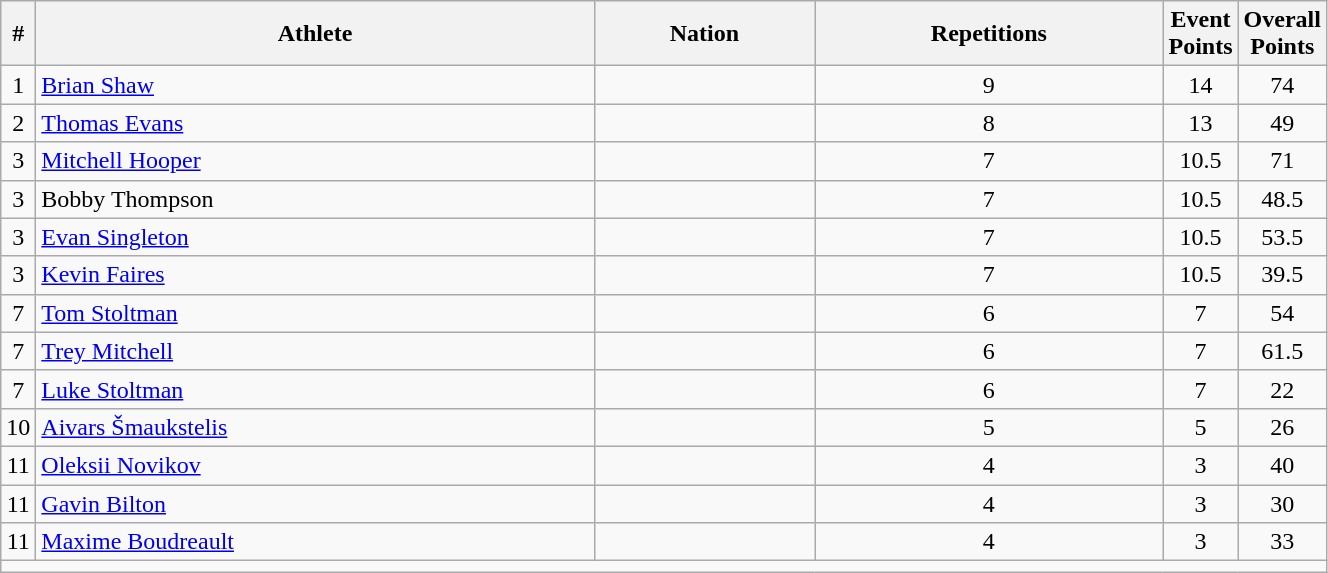<table class="wikitable sortable" style="text-align:center;width: 70%;">
<tr>
<th scope="col" style="width: 10px;">#</th>
<th scope="col">Athlete</th>
<th scope="col">Nation</th>
<th scope="col">Repetitions</th>
<th scope="col" style="width: 10px;">Event Points</th>
<th scope="col" style="width: 10px;">Overall Points</th>
</tr>
<tr>
<td>1</td>
<td align=left><a href='#'>Brian Shaw</a></td>
<td align=left></td>
<td>9</td>
<td>14</td>
<td>74</td>
</tr>
<tr>
<td>2</td>
<td align=left><a href='#'>Thomas Evans</a></td>
<td align=left></td>
<td>8</td>
<td>13</td>
<td>49</td>
</tr>
<tr>
<td>3</td>
<td align=left><a href='#'>Mitchell Hooper</a></td>
<td align=left></td>
<td>7</td>
<td>10.5</td>
<td>71</td>
</tr>
<tr>
<td>3</td>
<td align=left>Bobby Thompson</td>
<td align=left></td>
<td>7</td>
<td>10.5</td>
<td>48.5</td>
</tr>
<tr>
<td>3</td>
<td align=left><a href='#'>Evan Singleton</a></td>
<td align=left></td>
<td>7</td>
<td>10.5</td>
<td>53.5</td>
</tr>
<tr>
<td>3</td>
<td align=left><a href='#'>Kevin Faires</a></td>
<td align=left></td>
<td>7</td>
<td>10.5</td>
<td>39.5</td>
</tr>
<tr>
<td>7</td>
<td align=left><a href='#'>Tom Stoltman</a></td>
<td align=left></td>
<td>6</td>
<td>7</td>
<td>54</td>
</tr>
<tr>
<td>7</td>
<td align=left><a href='#'>Trey Mitchell</a></td>
<td align=left></td>
<td>6</td>
<td>7</td>
<td>61.5</td>
</tr>
<tr>
<td>7</td>
<td align=left><a href='#'>Luke Stoltman</a></td>
<td align=left></td>
<td>6</td>
<td>7</td>
<td>22</td>
</tr>
<tr>
<td>10</td>
<td align=left><a href='#'>Aivars Šmaukstelis</a></td>
<td align=left></td>
<td>5</td>
<td>5</td>
<td>26</td>
</tr>
<tr>
<td>11</td>
<td align=left><a href='#'>Oleksii Novikov</a></td>
<td align=left></td>
<td>4</td>
<td>3</td>
<td>40</td>
</tr>
<tr>
<td>11</td>
<td align=left><a href='#'>Gavin Bilton</a></td>
<td align=left></td>
<td>4</td>
<td>3</td>
<td>30</td>
</tr>
<tr>
<td>11</td>
<td align=left><a href='#'>Maxime Boudreault</a></td>
<td align=left></td>
<td>4</td>
<td>3</td>
<td>33</td>
</tr>
<tr class="sortbottom">
<td colspan="6"></td>
</tr>
</table>
